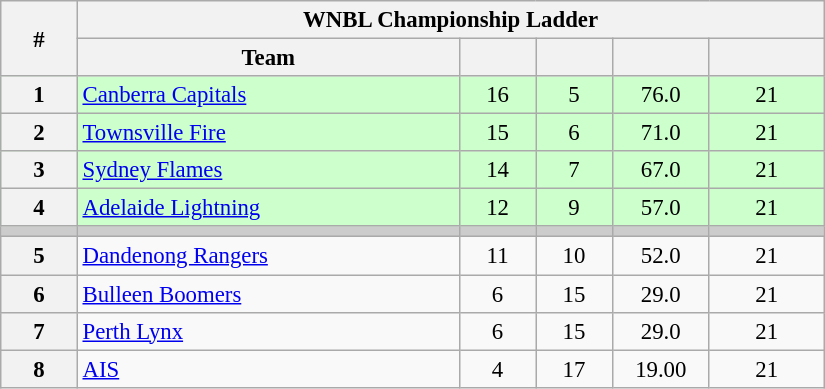<table class="wikitable" width="43.5%" style="font-size:95%; text-align:center">
<tr>
<th width="5%" rowspan=2>#</th>
<th colspan="6" align="center"><strong>WNBL Championship Ladder</strong></th>
</tr>
<tr>
<th width="25%">Team</th>
<th width="5%"></th>
<th width="5%"></th>
<th width="5%"></th>
<th width="7.5%"></th>
</tr>
<tr style="background-color:#CCFFCC">
<th>1</th>
<td style="text-align:left;"><a href='#'>Canberra Capitals</a></td>
<td>16</td>
<td>5</td>
<td>76.0</td>
<td>21</td>
</tr>
<tr style="background-color:#CCFFCC">
<th>2</th>
<td style="text-align:left;"><a href='#'>Townsville Fire</a></td>
<td>15</td>
<td>6</td>
<td>71.0</td>
<td>21</td>
</tr>
<tr style="background-color:#CCFFCC">
<th>3</th>
<td style="text-align:left;"><a href='#'>Sydney Flames</a></td>
<td>14</td>
<td>7</td>
<td>67.0</td>
<td>21</td>
</tr>
<tr style="background-color:#CCFFCC">
<th>4</th>
<td style="text-align:left;"><a href='#'>Adelaide Lightning</a></td>
<td>12</td>
<td>9</td>
<td>57.0</td>
<td>21</td>
</tr>
<tr style="background-color:#cccccc;">
<td></td>
<td></td>
<td></td>
<td></td>
<td></td>
<td></td>
</tr>
<tr>
<th>5</th>
<td style="text-align:left;"><a href='#'>Dandenong Rangers</a></td>
<td>11</td>
<td>10</td>
<td>52.0</td>
<td>21</td>
</tr>
<tr>
<th>6</th>
<td style="text-align:left;"><a href='#'>Bulleen Boomers</a></td>
<td>6</td>
<td>15</td>
<td>29.0</td>
<td>21</td>
</tr>
<tr>
<th>7</th>
<td style="text-align:left;"><a href='#'>Perth Lynx</a></td>
<td>6</td>
<td>15</td>
<td>29.0</td>
<td>21</td>
</tr>
<tr>
<th>8</th>
<td style="text-align:left;"><a href='#'>AIS</a></td>
<td>4</td>
<td>17</td>
<td>19.00</td>
<td>21</td>
</tr>
</table>
